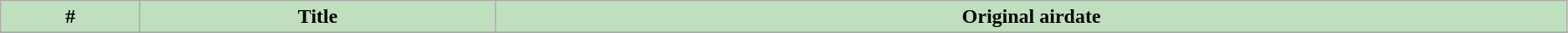<table class="wikitable plainrowheaders" style="background: #ffffff; width:99%;">
<tr>
<th style="background: #bfe0bf;">#</th>
<th style="background: #bfe0bf;">Title</th>
<th style="background: #bfe0bf;">Original airdate</th>
</tr>
<tr>
</tr>
</table>
